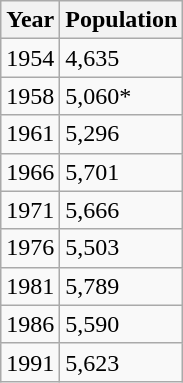<table class="wikitable">
<tr>
<th>Year</th>
<th>Population</th>
</tr>
<tr>
<td>1954</td>
<td>4,635</td>
</tr>
<tr>
<td>1958</td>
<td>5,060*</td>
</tr>
<tr>
<td>1961</td>
<td>5,296</td>
</tr>
<tr>
<td>1966</td>
<td>5,701</td>
</tr>
<tr>
<td>1971</td>
<td>5,666</td>
</tr>
<tr>
<td>1976</td>
<td>5,503</td>
</tr>
<tr>
<td>1981</td>
<td>5,789</td>
</tr>
<tr>
<td>1986</td>
<td>5,590</td>
</tr>
<tr>
<td>1991</td>
<td>5,623</td>
</tr>
</table>
